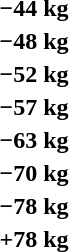<table>
<tr>
<th rowspan=2>−44 kg</th>
<td rowspan=2></td>
<td rowspan=2></td>
<td></td>
</tr>
<tr>
<td></td>
</tr>
<tr>
<th rowspan=2>−48 kg</th>
<td rowspan=2></td>
<td rowspan=2></td>
<td></td>
</tr>
<tr>
<td></td>
</tr>
<tr>
<th rowspan=2>−52 kg</th>
<td rowspan=2></td>
<td rowspan=2></td>
<td></td>
</tr>
<tr>
<td></td>
</tr>
<tr>
<th rowspan=2>−57 kg</th>
<td rowspan=2></td>
<td rowspan=2></td>
<td></td>
</tr>
<tr>
<td></td>
</tr>
<tr>
<th rowspan=2>−63 kg</th>
<td rowspan=2></td>
<td rowspan=2></td>
<td></td>
</tr>
<tr>
<td></td>
</tr>
<tr>
<th rowspan=2>−70 kg</th>
<td rowspan=2></td>
<td rowspan=2></td>
<td></td>
</tr>
<tr>
<td></td>
</tr>
<tr>
<th rowspan=2>−78 kg</th>
<td rowspan=2></td>
<td rowspan=2></td>
<td></td>
</tr>
<tr>
<td></td>
</tr>
<tr>
<th rowspan=2>+78 kg</th>
<td rowspan=2></td>
<td rowspan=2></td>
<td></td>
</tr>
<tr>
<td></td>
</tr>
</table>
